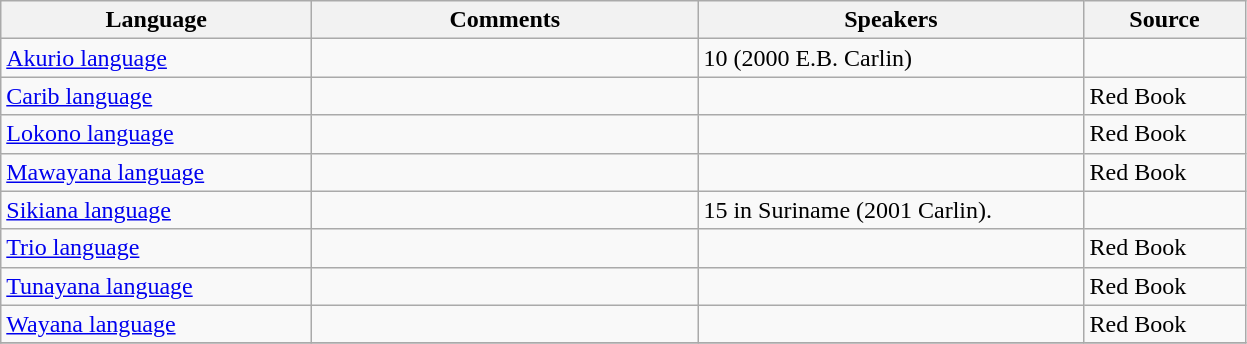<table class="wikitable">
<tr>
<th width=200pt>Language</th>
<th width=250pt>Comments</th>
<th width=250pt>Speakers</th>
<th width=100pt>Source</th>
</tr>
<tr>
<td><a href='#'>Akurio language</a></td>
<td></td>
<td>10 (2000 E.B. Carlin)</td>
<td></td>
</tr>
<tr>
<td><a href='#'>Carib language</a></td>
<td></td>
<td></td>
<td>Red Book</td>
</tr>
<tr>
<td><a href='#'>Lokono language</a></td>
<td></td>
<td></td>
<td>Red Book</td>
</tr>
<tr>
<td><a href='#'>Mawayana language</a></td>
<td></td>
<td></td>
<td>Red Book</td>
</tr>
<tr>
<td><a href='#'>Sikiana language</a></td>
<td></td>
<td>15 in Suriname (2001 Carlin).</td>
<td></td>
</tr>
<tr>
<td><a href='#'>Trio language</a></td>
<td></td>
<td></td>
<td>Red Book</td>
</tr>
<tr>
<td><a href='#'>Tunayana language</a></td>
<td></td>
<td></td>
<td>Red Book</td>
</tr>
<tr>
<td><a href='#'>Wayana language</a></td>
<td></td>
<td></td>
<td>Red Book</td>
</tr>
<tr>
</tr>
</table>
